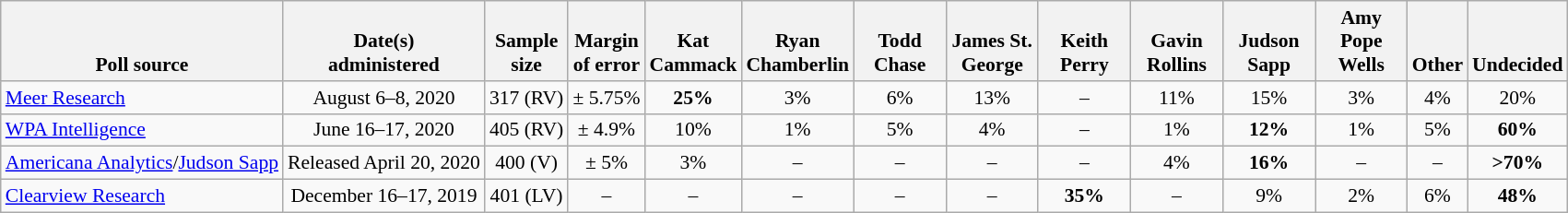<table class="wikitable" style="font-size:90%;text-align:center;">
<tr valign=bottom>
<th>Poll source</th>
<th>Date(s)<br>administered</th>
<th>Sample<br>size</th>
<th>Margin<br>of error</th>
<th style="width:60px;">Kat<br>Cammack</th>
<th style="width:60px;">Ryan<br>Chamberlin</th>
<th style="width:60px;">Todd<br>Chase</th>
<th style="width:60px;">James St.<br>George</th>
<th style="width:60px;">Keith<br>Perry</th>
<th style="width:60px;">Gavin<br>Rollins</th>
<th style="width:60px;">Judson<br>Sapp</th>
<th style="width:60px;">Amy Pope<br>Wells</th>
<th>Other</th>
<th>Undecided</th>
</tr>
<tr>
<td style="text-align:left;"><a href='#'>Meer Research</a></td>
<td>August 6–8, 2020</td>
<td>317 (RV)</td>
<td>± 5.75%</td>
<td><strong>25%</strong></td>
<td>3%</td>
<td>6%</td>
<td>13%</td>
<td>–</td>
<td>11%</td>
<td>15%</td>
<td>3%</td>
<td>4%</td>
<td>20%</td>
</tr>
<tr>
<td style="text-align:left;"><a href='#'>WPA Intelligence</a></td>
<td>June 16–17, 2020</td>
<td>405 (RV)</td>
<td>± 4.9%</td>
<td>10%</td>
<td>1%</td>
<td>5%</td>
<td>4%</td>
<td>–</td>
<td>1%</td>
<td><strong>12%</strong></td>
<td>1%</td>
<td>5%</td>
<td><strong>60%</strong></td>
</tr>
<tr>
<td style="text-align:left;"><a href='#'>Americana Analytics</a>/<a href='#'>Judson Sapp</a></td>
<td>Released April 20, 2020</td>
<td>400 (V)</td>
<td>± 5%</td>
<td>3%</td>
<td>–</td>
<td>–</td>
<td>–</td>
<td>–</td>
<td>4%</td>
<td><strong>16%</strong></td>
<td>–</td>
<td>–</td>
<td><strong> >70%</strong></td>
</tr>
<tr>
<td style="text-align:left;"><a href='#'>Clearview Research</a></td>
<td>December 16–17, 2019</td>
<td>401 (LV)</td>
<td>–</td>
<td>–</td>
<td>–</td>
<td>–</td>
<td>–</td>
<td><strong>35%</strong></td>
<td>–</td>
<td>9%</td>
<td>2%</td>
<td>6%</td>
<td><strong>48%</strong></td>
</tr>
</table>
